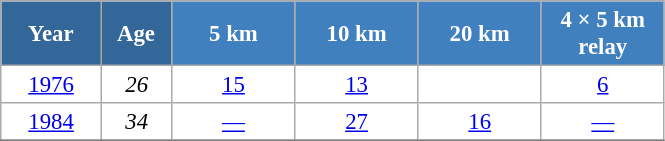<table class="wikitable" style="font-size:95%; text-align:center; border:grey solid 1px; border-collapse:collapse; background:#ffffff;">
<tr>
<th style="background-color:#369; color:white; width:60px;"> Year </th>
<th style="background-color:#369; color:white; width:40px;"> Age </th>
<th style="background-color:#4180be; color:white; width:75px;"> 5 km </th>
<th style="background-color:#4180be; color:white; width:75px;"> 10 km </th>
<th style="background-color:#4180be; color:white; width:75px;"> 20 km </th>
<th style="background-color:#4180be; color:white; width:75px;"> 4 × 5 km <br> relay </th>
</tr>
<tr>
<td><a href='#'>1976</a></td>
<td><em>26</em></td>
<td><a href='#'>15</a></td>
<td><a href='#'>13</a></td>
<td></td>
<td><a href='#'>6</a></td>
</tr>
<tr>
<td><a href='#'>1984</a></td>
<td><em>34</em></td>
<td><a href='#'>—</a></td>
<td><a href='#'>27</a></td>
<td><a href='#'>16</a></td>
<td><a href='#'>—</a></td>
</tr>
<tr>
</tr>
</table>
